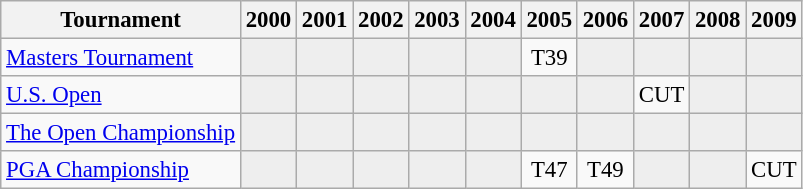<table class="wikitable" style="font-size:95%;text-align:center;">
<tr>
<th>Tournament</th>
<th>2000</th>
<th>2001</th>
<th>2002</th>
<th>2003</th>
<th>2004</th>
<th>2005</th>
<th>2006</th>
<th>2007</th>
<th>2008</th>
<th>2009</th>
</tr>
<tr>
<td align=left><a href='#'>Masters Tournament</a></td>
<td style="background:#eeeeee;"></td>
<td style="background:#eeeeee;"></td>
<td style="background:#eeeeee;"></td>
<td style="background:#eeeeee;"></td>
<td style="background:#eeeeee;"></td>
<td>T39</td>
<td style="background:#eeeeee;"></td>
<td style="background:#eeeeee;"></td>
<td style="background:#eeeeee;"></td>
<td style="background:#eeeeee;"></td>
</tr>
<tr>
<td align=left><a href='#'>U.S. Open</a></td>
<td style="background:#eeeeee;"></td>
<td style="background:#eeeeee;"></td>
<td style="background:#eeeeee;"></td>
<td style="background:#eeeeee;"></td>
<td style="background:#eeeeee;"></td>
<td style="background:#eeeeee;"></td>
<td style="background:#eeeeee;"></td>
<td>CUT</td>
<td style="background:#eeeeee;"></td>
<td style="background:#eeeeee;"></td>
</tr>
<tr>
<td align=left><a href='#'>The Open Championship</a></td>
<td style="background:#eeeeee;"></td>
<td style="background:#eeeeee;"></td>
<td style="background:#eeeeee;"></td>
<td style="background:#eeeeee;"></td>
<td style="background:#eeeeee;"></td>
<td style="background:#eeeeee;"></td>
<td style="background:#eeeeee;"></td>
<td style="background:#eeeeee;"></td>
<td style="background:#eeeeee;"></td>
<td style="background:#eeeeee;"></td>
</tr>
<tr>
<td align=left><a href='#'>PGA Championship</a></td>
<td style="background:#eeeeee;"></td>
<td style="background:#eeeeee;"></td>
<td style="background:#eeeeee;"></td>
<td style="background:#eeeeee;"></td>
<td style="background:#eeeeee;"></td>
<td>T47</td>
<td>T49</td>
<td style="background:#eeeeee;"></td>
<td style="background:#eeeeee;"></td>
<td>CUT</td>
</tr>
</table>
